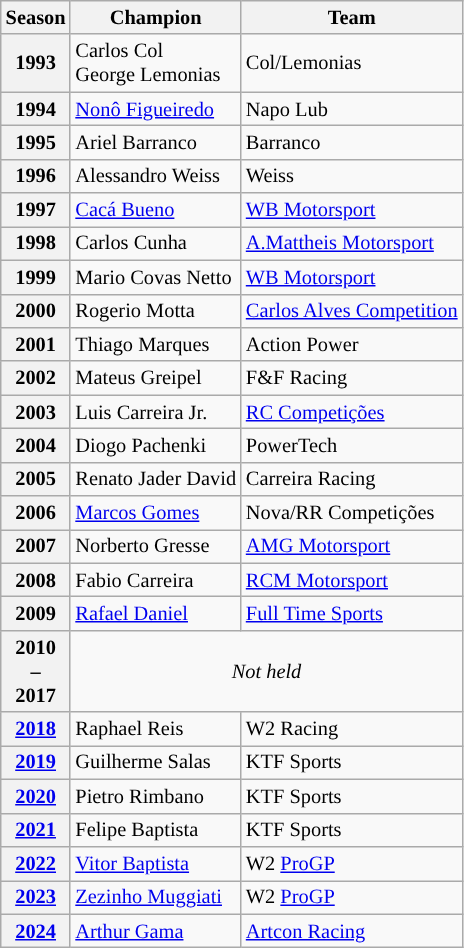<table class="wikitable" style="font-size: 85%;">
<tr>
<th>Season</th>
<th>Champion</th>
<th>Team</th>
</tr>
<tr>
<th>1993</th>
<td>Carlos Col <br> George Lemonias</td>
<td>Col/Lemonias</td>
</tr>
<tr>
<th>1994</th>
<td><a href='#'>Nonô Figueiredo</a></td>
<td>Napo Lub</td>
</tr>
<tr>
<th>1995</th>
<td>Ariel Barranco</td>
<td>Barranco</td>
</tr>
<tr>
<th>1996</th>
<td>Alessandro Weiss</td>
<td>Weiss</td>
</tr>
<tr>
<th>1997</th>
<td><a href='#'>Cacá Bueno</a></td>
<td><a href='#'>WB Motorsport</a></td>
</tr>
<tr>
<th>1998</th>
<td>Carlos Cunha</td>
<td><a href='#'>A.Mattheis Motorsport</a></td>
</tr>
<tr>
<th>1999</th>
<td>Mario Covas Netto</td>
<td><a href='#'>WB Motorsport</a></td>
</tr>
<tr>
<th>2000</th>
<td>Rogerio Motta</td>
<td><a href='#'>Carlos Alves Competition</a></td>
</tr>
<tr>
<th>2001</th>
<td>Thiago Marques</td>
<td>Action Power</td>
</tr>
<tr>
<th>2002</th>
<td>Mateus Greipel</td>
<td>F&F Racing</td>
</tr>
<tr>
<th>2003</th>
<td>Luis Carreira Jr.</td>
<td><a href='#'>RC Competições</a></td>
</tr>
<tr>
<th>2004</th>
<td>Diogo Pachenki</td>
<td>PowerTech</td>
</tr>
<tr>
<th>2005</th>
<td>Renato Jader David</td>
<td>Carreira Racing</td>
</tr>
<tr>
<th>2006</th>
<td><a href='#'>Marcos Gomes</a></td>
<td>Nova/RR Competições</td>
</tr>
<tr>
<th>2007</th>
<td>Norberto Gresse</td>
<td><a href='#'>AMG Motorsport</a></td>
</tr>
<tr>
<th>2008</th>
<td>Fabio Carreira</td>
<td><a href='#'>RCM Motorsport</a></td>
</tr>
<tr>
<th>2009</th>
<td><a href='#'>Rafael Daniel</a></td>
<td><a href='#'>Full Time Sports</a></td>
</tr>
<tr>
<th>2010<br>–<br>2017</th>
<td align=center colspan=3><em>Not held</em></td>
</tr>
<tr>
<th><a href='#'>2018</a></th>
<td>Raphael Reis</td>
<td>W2 Racing</td>
</tr>
<tr>
<th><a href='#'>2019</a></th>
<td>Guilherme Salas</td>
<td>KTF Sports</td>
</tr>
<tr>
<th><a href='#'>2020</a></th>
<td>Pietro Rimbano</td>
<td>KTF Sports</td>
</tr>
<tr>
<th><a href='#'>2021</a></th>
<td>Felipe Baptista</td>
<td>KTF Sports</td>
</tr>
<tr>
<th><a href='#'>2022</a></th>
<td><a href='#'>Vitor Baptista</a></td>
<td>W2 <a href='#'>ProGP</a></td>
</tr>
<tr>
<th><a href='#'>2023</a></th>
<td><a href='#'>Zezinho Muggiati</a></td>
<td>W2 <a href='#'>ProGP</a></td>
</tr>
<tr>
<th><a href='#'>2024</a></th>
<td><a href='#'>Arthur Gama</a></td>
<td><a href='#'>Artcon Racing</a></td>
</tr>
</table>
